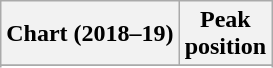<table class="wikitable sortable plainrowheaders">
<tr>
<th>Chart (2018–19)</th>
<th>Peak<br>position</th>
</tr>
<tr>
</tr>
<tr>
</tr>
<tr>
</tr>
<tr>
</tr>
<tr>
</tr>
<tr>
</tr>
<tr>
</tr>
<tr>
</tr>
<tr>
</tr>
<tr>
</tr>
</table>
